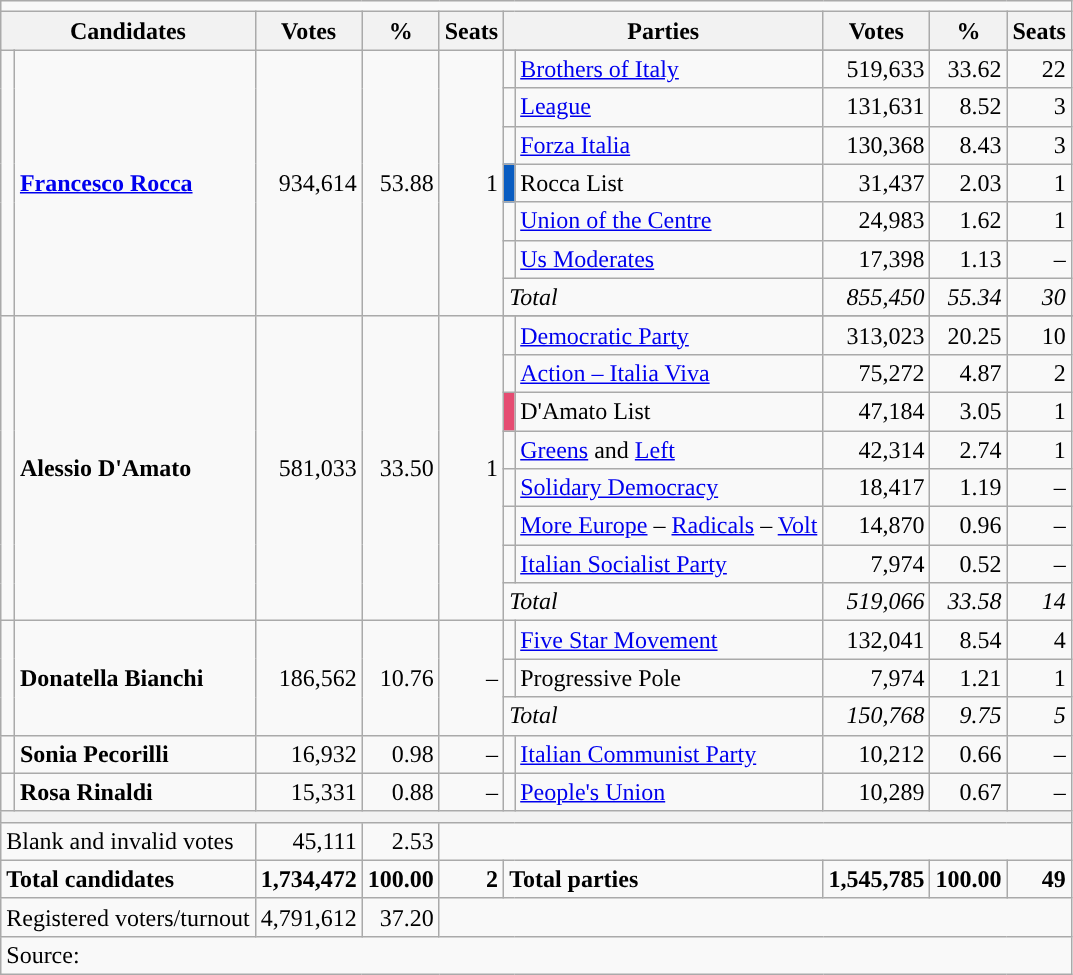<table class="wikitable">
<tr>
<td colspan=10></td>
</tr>
<tr>
<th colspan=2>Candidates</th>
<th>Votes</th>
<th>%</th>
<th>Seats</th>
<th colspan=2>Parties</th>
<th>Votes</th>
<th>%</th>
<th>Seats</th>
</tr>
<tr>
<td rowspan=8></td>
<td rowspan=8><strong><a href='#'>Francesco Rocca</a></strong></td>
<td rowspan=8 align=right>934,614</td>
<td rowspan=8 align=right>53.88</td>
<td rowspan=8 align=right>1</td>
</tr>
<tr>
<td></td>
<td align="left"><a href='#'>Brothers of Italy</a></td>
<td align=right>519,633</td>
<td align=right>33.62</td>
<td align=right>22</td>
</tr>
<tr>
<td></td>
<td align="left"><a href='#'>League</a></td>
<td align=right>131,631</td>
<td align=right>8.52</td>
<td align=right>3</td>
</tr>
<tr>
<td></td>
<td align="left"><a href='#'>Forza Italia</a></td>
<td align=right>130,368</td>
<td align=right>8.43</td>
<td align=right>3</td>
</tr>
<tr>
<td bgcolor="#095CC1"></td>
<td align="left">Rocca List</td>
<td align=right>31,437</td>
<td align=right>2.03</td>
<td align=right>1</td>
</tr>
<tr>
<td></td>
<td align="left"><a href='#'>Union of the Centre</a></td>
<td align=right>24,983</td>
<td align=right>1.62</td>
<td align=right>1</td>
</tr>
<tr>
<td></td>
<td align="left"><a href='#'>Us Moderates</a></td>
<td align=right>17,398</td>
<td align=right>1.13</td>
<td align=right>–</td>
</tr>
<tr>
<td colspan=2><em>Total</em></td>
<td align=right><em>855,450</em></td>
<td align=right><em>55.34</em></td>
<td align=right><em>30</em></td>
</tr>
<tr>
<td rowspan=9></td>
<td rowspan=9><strong>Alessio D'Amato</strong></td>
<td rowspan=9 align=right>581,033</td>
<td rowspan=9 align=right>33.50</td>
<td rowspan=9 align=right>1</td>
</tr>
<tr>
<td></td>
<td align="left"><a href='#'>Democratic Party</a></td>
<td align=right>313,023</td>
<td align=right>20.25</td>
<td align=right>10</td>
</tr>
<tr>
<td></td>
<td align="left"><a href='#'>Action – Italia Viva</a></td>
<td align=right>75,272</td>
<td align=right>4.87</td>
<td align=right>2</td>
</tr>
<tr>
<td bgcolor="#E54C72"></td>
<td align="left">D'Amato List</td>
<td align=right>47,184</td>
<td align=right>3.05</td>
<td align=right>1</td>
</tr>
<tr>
<td></td>
<td align="left"><a href='#'>Greens</a> and <a href='#'>Left</a></td>
<td align=right>42,314</td>
<td align=right>2.74</td>
<td align=right>1</td>
</tr>
<tr>
<td></td>
<td align="left"><a href='#'>Solidary Democracy</a></td>
<td align=right>18,417</td>
<td align=right>1.19</td>
<td align=right>–</td>
</tr>
<tr>
<td></td>
<td align="left"><a href='#'>More Europe</a> – <a href='#'>Radicals</a> – <a href='#'>Volt</a></td>
<td align=right>14,870</td>
<td align=right>0.96</td>
<td align=right>–</td>
</tr>
<tr>
<td></td>
<td align="left"><a href='#'>Italian Socialist Party</a></td>
<td align=right>7,974</td>
<td align=right>0.52</td>
<td align=right>–</td>
</tr>
<tr>
<td colspan=2><em>Total</em></td>
<td align=right><em>519,066</em></td>
<td align=right><em>33.58</em></td>
<td align=right><em>14</em></td>
</tr>
<tr>
<td rowspan=3></td>
<td rowspan=3><strong>Donatella Bianchi</strong></td>
<td rowspan=3  align=right>186,562</td>
<td rowspan=3  align=right>10.76</td>
<td rowspan=3  align=right>–</td>
<td></td>
<td align="left"><a href='#'>Five Star Movement</a></td>
<td align=right>132,041</td>
<td align=right>8.54</td>
<td align=right>4</td>
</tr>
<tr>
<td></td>
<td align="left">Progressive Pole</td>
<td align=right>7,974</td>
<td align=right>1.21</td>
<td align=right>1</td>
</tr>
<tr>
<td colspan=2><em>Total</em></td>
<td align=right><em>150,768</em></td>
<td align=right><em>9.75</em></td>
<td align=right><em>5</em></td>
</tr>
<tr>
<td></td>
<td><strong>Sonia Pecorilli</strong></td>
<td align=right>16,932</td>
<td align=right>0.98</td>
<td align=right>–</td>
<td></td>
<td><a href='#'>Italian Communist Party</a></td>
<td align=right>10,212</td>
<td align=right>0.66</td>
<td align=right>–</td>
</tr>
<tr>
<td></td>
<td><strong>Rosa Rinaldi</strong></td>
<td align=right>15,331</td>
<td align=right>0.88</td>
<td align=right>–</td>
<td></td>
<td><a href='#'>People's Union</a></td>
<td align=right>10,289</td>
<td align=right>0.67</td>
<td align=right>–</td>
</tr>
<tr>
<th colspan=10></th>
</tr>
<tr>
<td colspan=2>Blank and invalid votes</td>
<td align=right>45,111</td>
<td align=right>2.53</td>
<td colspan=6></td>
</tr>
<tr>
<td colspan=2><strong>Total candidates</strong></td>
<td align=right><strong>1,734,472</strong></td>
<td align=right><strong>100.00</strong></td>
<td align=right><strong>2</strong></td>
<td colspan=2><strong>Total parties</strong></td>
<td align=right><strong>1,545,785</strong></td>
<td align=right><strong>100.00</strong></td>
<td align=right><strong>49</strong></td>
</tr>
<tr>
<td colspan=2>Registered voters/turnout</td>
<td align=right>4,791,612</td>
<td align=right>37.20</td>
<td colspan=6></td>
</tr>
<tr>
<td colspan=10>Source: </td>
</tr>
</table>
